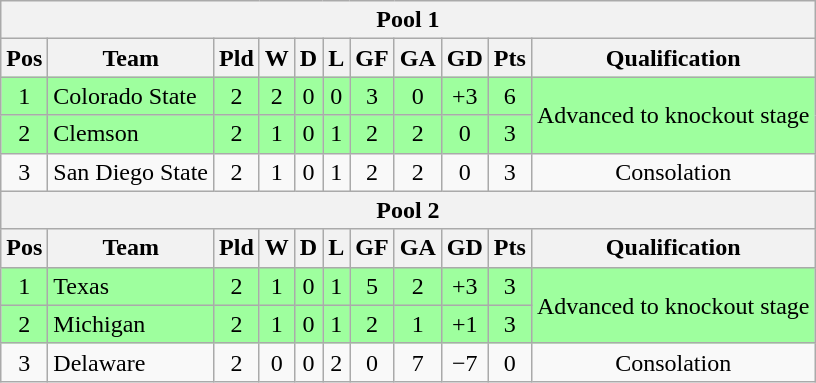<table class="wikitable" style="text-align:center">
<tr>
<th colspan="11">Pool 1</th>
</tr>
<tr>
<th>Pos</th>
<th>Team</th>
<th>Pld</th>
<th>W</th>
<th>D</th>
<th>L</th>
<th>GF</th>
<th>GA</th>
<th>GD</th>
<th>Pts</th>
<th>Qualification</th>
</tr>
<tr bgcolor="#9eff9e">
<td>1</td>
<td style="text-align:left">Colorado State</td>
<td>2</td>
<td>2</td>
<td>0</td>
<td>0</td>
<td>3</td>
<td>0</td>
<td>+3</td>
<td>6</td>
<td rowspan="2">Advanced to knockout stage</td>
</tr>
<tr bgcolor="#9eff9e">
<td>2</td>
<td style="text-align:left">Clemson</td>
<td>2</td>
<td>1</td>
<td>0</td>
<td>1</td>
<td>2</td>
<td>2</td>
<td>0</td>
<td>3</td>
</tr>
<tr>
<td>3</td>
<td style="text-align:left">San Diego State</td>
<td>2</td>
<td>1</td>
<td>0</td>
<td>1</td>
<td>2</td>
<td>2</td>
<td>0</td>
<td>3</td>
<td>Consolation</td>
</tr>
<tr>
<th colspan="11">Pool 2</th>
</tr>
<tr>
<th>Pos</th>
<th>Team</th>
<th>Pld</th>
<th>W</th>
<th>D</th>
<th>L</th>
<th>GF</th>
<th>GA</th>
<th>GD</th>
<th>Pts</th>
<th>Qualification</th>
</tr>
<tr bgcolor="#9eff9e">
<td>1</td>
<td style="text-align:left">Texas</td>
<td>2</td>
<td>1</td>
<td>0</td>
<td>1</td>
<td>5</td>
<td>2</td>
<td>+3</td>
<td>3</td>
<td rowspan="2">Advanced to knockout stage</td>
</tr>
<tr bgcolor="#9eff9e">
<td>2</td>
<td style="text-align:left">Michigan</td>
<td>2</td>
<td>1</td>
<td>0</td>
<td>1</td>
<td>2</td>
<td>1</td>
<td>+1</td>
<td>3</td>
</tr>
<tr>
<td>3</td>
<td style="text-align:left">Delaware</td>
<td>2</td>
<td>0</td>
<td>0</td>
<td>2</td>
<td>0</td>
<td>7</td>
<td>−7</td>
<td>0</td>
<td>Consolation</td>
</tr>
</table>
